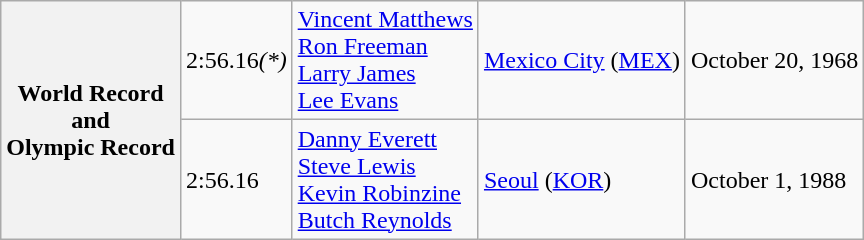<table class="wikitable" style="text-align:left">
<tr>
<th rowspan=2>World Record<br>and<br>Olympic Record</th>
<td>2:56.16<em>(*)</em></td>
<td> <a href='#'>Vincent Matthews</a><br> <a href='#'>Ron Freeman</a><br> <a href='#'>Larry James</a><br> <a href='#'>Lee Evans</a></td>
<td><a href='#'>Mexico City</a> (<a href='#'>MEX</a>)</td>
<td>October 20, 1968</td>
</tr>
<tr>
<td>2:56.16</td>
<td> <a href='#'>Danny Everett</a><br> <a href='#'>Steve Lewis</a><br> <a href='#'>Kevin Robinzine</a><br> <a href='#'>Butch Reynolds</a></td>
<td><a href='#'>Seoul</a> (<a href='#'>KOR</a>)</td>
<td>October 1, 1988</td>
</tr>
</table>
